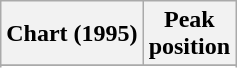<table class="wikitable sortable plainrowheaders">
<tr>
<th>Chart (1995)</th>
<th>Peak<br>position</th>
</tr>
<tr>
</tr>
<tr>
</tr>
<tr>
</tr>
</table>
